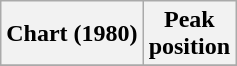<table class="wikitable sortable plainrowheaders">
<tr>
<th>Chart (1980)</th>
<th>Peak<br>position</th>
</tr>
<tr>
</tr>
</table>
